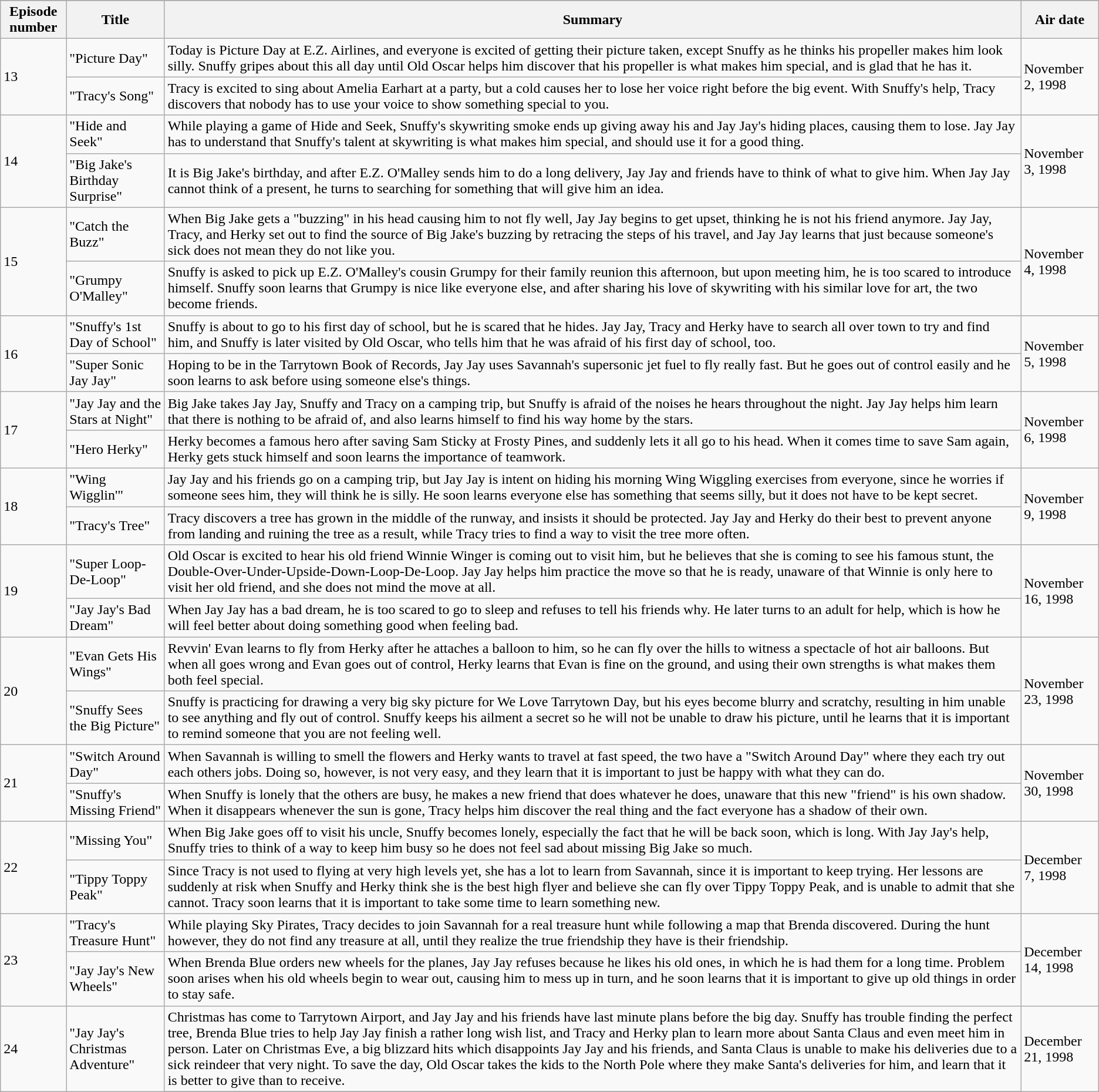<table class="wikitable">
<tr style="background-color:#f03;text-align:center;">
</tr>
<tr>
<th>Episode number</th>
<th>Title</th>
<th>Summary</th>
<th>Air date</th>
</tr>
<tr>
<td rowspan="2">13</td>
<td>"Picture Day"</td>
<td>Today is Picture Day at E.Z. Airlines, and everyone is excited of getting their picture taken, except Snuffy as he thinks his propeller makes him look silly. Snuffy gripes about this all day until Old Oscar helps him discover that his propeller is what makes him special, and is glad that he has it.</td>
<td rowspan="2">November 2, 1998</td>
</tr>
<tr>
<td>"Tracy's Song"</td>
<td>Tracy is excited to sing about Amelia Earhart at a party, but a cold causes her to lose her voice right before the big event. With Snuffy's help, Tracy discovers that nobody has to use your voice to show something special to you.</td>
</tr>
<tr>
<td rowspan="2">14</td>
<td>"Hide and Seek"</td>
<td>While playing a game of Hide and Seek, Snuffy's skywriting smoke ends up giving away his and Jay Jay's hiding places, causing them to lose. Jay Jay has to understand that Snuffy's talent at skywriting is what makes him special, and should use it for a good thing.</td>
<td rowspan="2">November 3, 1998</td>
</tr>
<tr>
<td>"Big Jake's Birthday Surprise"</td>
<td>It is Big Jake's birthday, and after E.Z. O'Malley sends him to do a long delivery, Jay Jay and friends have to think of what to give him. When Jay Jay cannot think of a present, he turns to searching for something that will give him an idea.</td>
</tr>
<tr>
<td rowspan="2">15</td>
<td>"Catch the Buzz"</td>
<td>When Big Jake gets a "buzzing" in his head causing him to not fly well, Jay Jay begins to get upset, thinking he is not his friend anymore. Jay Jay, Tracy, and Herky set out to find the source of Big Jake's buzzing by retracing the steps of his travel, and Jay Jay learns that just because someone's sick does not mean they do not like you.</td>
<td rowspan="2">November 4, 1998</td>
</tr>
<tr>
<td>"Grumpy O'Malley"</td>
<td>Snuffy is asked to pick up E.Z. O'Malley's cousin Grumpy for their family reunion this afternoon, but upon meeting him, he is too scared to introduce himself. Snuffy soon learns that Grumpy is nice like everyone else, and after sharing his love of skywriting with his similar love for art, the two become friends.</td>
</tr>
<tr>
<td rowspan="2">16</td>
<td>"Snuffy's 1st Day of School"</td>
<td>Snuffy is about to go to his first day of school, but he is scared that he hides. Jay Jay, Tracy and Herky have to search all over town to try and find him, and Snuffy is later visited by Old Oscar, who tells him that he was afraid of his first day of school, too.</td>
<td rowspan="2">November 5, 1998</td>
</tr>
<tr>
<td>"Super Sonic Jay Jay"</td>
<td>Hoping to be in the Tarrytown Book of Records, Jay Jay uses Savannah's supersonic jet fuel to fly really fast. But he goes out of control easily and he soon learns to ask before using someone else's things.</td>
</tr>
<tr>
<td rowspan="2">17</td>
<td>"Jay Jay and the Stars at Night"</td>
<td>Big Jake takes Jay Jay, Snuffy and Tracy on a camping trip, but Snuffy is afraid of the noises he hears throughout the night. Jay Jay helps him learn that there is nothing to be afraid of, and also learns himself to find his way home by the stars.</td>
<td rowspan="2">November 6, 1998</td>
</tr>
<tr>
<td>"Hero Herky"</td>
<td>Herky becomes a famous hero after saving Sam Sticky at Frosty Pines, and suddenly lets it all go to his head. When it comes time to save Sam again, Herky gets stuck himself and soon learns the importance of teamwork.</td>
</tr>
<tr>
<td rowspan="2">18</td>
<td>"Wing Wigglin'"</td>
<td>Jay Jay and his friends go on a camping trip, but Jay Jay is intent on hiding his morning Wing Wiggling exercises from everyone, since he worries if someone sees him, they will think he is silly. He soon learns everyone else has something that seems silly, but it does not have to be kept secret.</td>
<td rowspan="2">November 9, 1998</td>
</tr>
<tr>
<td>"Tracy's Tree"</td>
<td>Tracy discovers a tree has grown in the middle of the runway, and insists it should be protected. Jay Jay and Herky do their best to prevent anyone from landing and ruining the tree as a result, while Tracy tries to find a way to visit the tree more often.</td>
</tr>
<tr>
<td rowspan="2">19</td>
<td>"Super Loop-De-Loop"</td>
<td>Old Oscar is excited to hear his old friend Winnie Winger is coming out to visit him, but he believes that she is coming to see his famous stunt, the Double-Over-Under-Upside-Down-Loop-De-Loop. Jay Jay helps him practice the move so that he is ready, unaware of that Winnie is only here to visit her old friend, and she does not mind the move at all.</td>
<td rowspan="2">November 16, 1998</td>
</tr>
<tr>
<td>"Jay Jay's Bad Dream"</td>
<td>When Jay Jay has a bad dream, he is too scared to go to sleep and refuses to tell his friends why. He later turns to an adult for help, which is how he will feel better about doing something good when feeling bad.</td>
</tr>
<tr>
<td rowspan="2">20</td>
<td>"Evan Gets His Wings"</td>
<td>Revvin' Evan learns to fly from Herky after he attaches a balloon to him, so he can fly over the hills to witness a spectacle of hot air balloons. But when all goes wrong and Evan goes out of control, Herky learns that Evan is fine on the ground, and using their own strengths is what makes them both feel special.</td>
<td rowspan="2">November 23, 1998</td>
</tr>
<tr>
<td>"Snuffy Sees the Big Picture"</td>
<td>Snuffy is practicing for drawing a very big sky picture for We Love Tarrytown Day, but his eyes become blurry and scratchy, resulting in him unable to see anything and fly out of control. Snuffy keeps his ailment a secret so he will not be unable to draw his picture, until he learns that it is important to remind someone that you are not feeling well.</td>
</tr>
<tr>
<td rowspan="2">21</td>
<td>"Switch Around Day"</td>
<td>When Savannah is willing to smell the flowers and Herky wants to travel at fast speed, the two have a "Switch Around Day" where they each try out each others jobs. Doing so, however, is not very easy, and they learn that it is important to just be happy with what they can do.</td>
<td rowspan="2">November 30, 1998</td>
</tr>
<tr>
<td>"Snuffy's Missing Friend"</td>
<td>When Snuffy is lonely that the others are busy, he makes a new friend that does whatever he does, unaware that this new "friend" is his own shadow. When it disappears whenever the sun is gone, Tracy helps him discover the real thing and the fact everyone has a shadow of their own.</td>
</tr>
<tr>
<td rowspan="2">22</td>
<td>"Missing You"</td>
<td>When Big Jake goes off to visit his uncle, Snuffy becomes lonely, especially the fact that he will be back soon, which is long. With Jay Jay's help, Snuffy tries to think of a way to keep him busy so he does not feel sad about missing Big Jake so much.</td>
<td rowspan="2">December 7, 1998</td>
</tr>
<tr>
<td>"Tippy Toppy Peak"</td>
<td>Since Tracy is not used to flying at very high levels yet, she has a lot to learn from Savannah, since it is important to keep trying. Her lessons are suddenly at risk when Snuffy and Herky think she is the best high flyer and believe she can fly over Tippy Toppy Peak, and is unable to admit that she cannot. Tracy soon learns that it is important to take some time to learn something new.</td>
</tr>
<tr>
<td rowspan="2">23</td>
<td>"Tracy's Treasure Hunt"</td>
<td>While playing Sky Pirates, Tracy decides to join Savannah for a real treasure hunt while following a map that Brenda discovered. During the hunt however, they do not find any treasure at all, until they realize the true friendship they have is their friendship.</td>
<td rowspan="2">December 14, 1998</td>
</tr>
<tr>
<td>"Jay Jay's New Wheels"</td>
<td>When Brenda Blue orders new wheels for the planes, Jay Jay refuses because he likes his old ones, in which he is had them for a long time. Problem soon arises when his old wheels begin to wear out, causing him to mess up in turn, and he soon learns that it is important to give up old things in order to stay safe.</td>
</tr>
<tr>
<td rowspan="2">24</td>
<td rowspan="2">"Jay Jay's Christmas Adventure"</td>
<td>Christmas has come to Tarrytown Airport, and Jay Jay and his friends have last minute plans before the big day. Snuffy has trouble finding the perfect tree, Brenda Blue tries to help Jay Jay finish a rather long wish list, and Tracy and Herky plan to learn more about Santa Claus and even meet him in person. Later on Christmas Eve, a big blizzard hits which disappoints Jay Jay and his friends, and Santa Claus is unable to make his deliveries due to a sick reindeer that very night. To save the day, Old Oscar takes the kids to the North Pole where they make Santa's deliveries for him, and learn that it is better to give than to receive.</td>
<td rowspan="2">December 21, 1998</td>
</tr>
<tr>
</tr>
</table>
